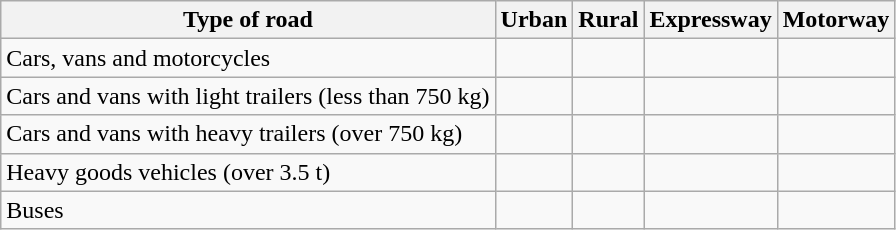<table class="wikitable">
<tr>
<th>Type of road</th>
<th>Urban</th>
<th>Rural</th>
<th>Expressway</th>
<th>Motorway</th>
</tr>
<tr>
<td>Cars, vans and motorcycles</td>
<td></td>
<td></td>
<td></td>
<td></td>
</tr>
<tr>
<td>Cars and vans with light trailers (less than 750 kg)</td>
<td></td>
<td></td>
<td></td>
<td></td>
</tr>
<tr>
<td>Cars and vans with heavy trailers (over 750 kg)</td>
<td></td>
<td></td>
<td></td>
<td></td>
</tr>
<tr>
<td>Heavy goods vehicles (over 3.5 t)</td>
<td></td>
<td></td>
<td></td>
<td></td>
</tr>
<tr>
<td>Buses</td>
<td></td>
<td></td>
<td></td>
<td></td>
</tr>
</table>
